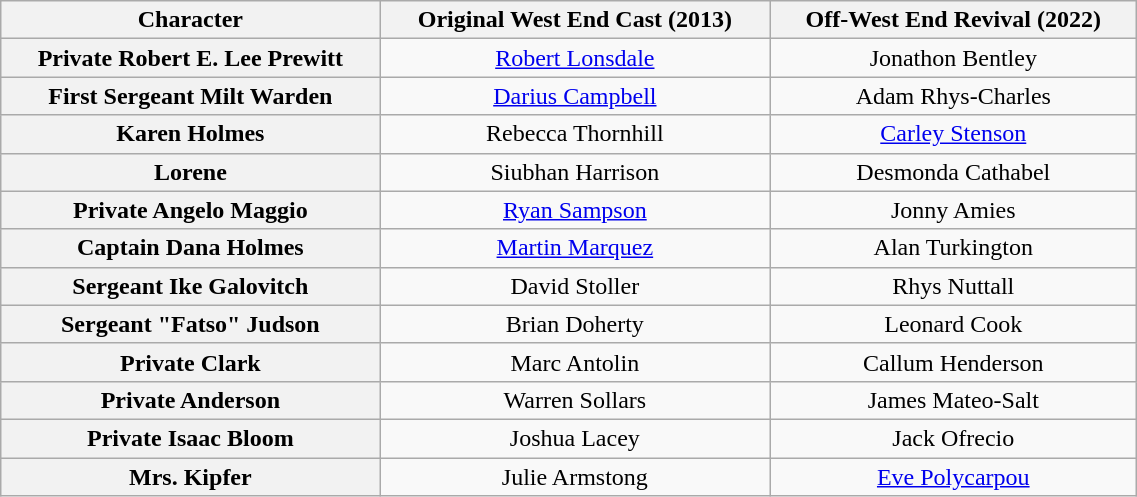<table class="wikitable sortable" style="width:60%;">
<tr>
<th scope="col">Character</th>
<th scope="col" class="unsortable">Original West End Cast (2013)</th>
<th>Off-West End Revival (2022)</th>
</tr>
<tr>
<th scope="row">Private Robert E. Lee Prewitt</th>
<td style="text-align:center;"><a href='#'>Robert Lonsdale</a></td>
<td style="text-align:center;">Jonathon Bentley</td>
</tr>
<tr>
<th scope="row">First Sergeant Milt Warden</th>
<td style="text-align:center;"><a href='#'>Darius Campbell</a></td>
<td style="text-align:center;">Adam Rhys-Charles</td>
</tr>
<tr>
<th scope="row">Karen Holmes</th>
<td style="text-align:center;">Rebecca Thornhill</td>
<td style="text-align:center;"><a href='#'>Carley Stenson</a></td>
</tr>
<tr>
<th scope="row">Lorene</th>
<td style="text-align:center;">Siubhan Harrison</td>
<td style="text-align:center;">Desmonda Cathabel</td>
</tr>
<tr>
<th scope="row">Private Angelo Maggio</th>
<td style="text-align:center;"><a href='#'>Ryan Sampson</a></td>
<td style="text-align:center;">Jonny Amies</td>
</tr>
<tr>
<th scope="row">Captain Dana Holmes</th>
<td style="text-align:center;"><a href='#'>Martin Marquez</a></td>
<td style="text-align:center;">Alan Turkington</td>
</tr>
<tr>
<th scope="row">Sergeant Ike Galovitch</th>
<td style="text-align:center;">David Stoller</td>
<td style="text-align:center;">Rhys Nuttall</td>
</tr>
<tr>
<th scope="row">Sergeant "Fatso" Judson</th>
<td style="text-align:center;">Brian Doherty</td>
<td style="text-align:center;">Leonard Cook</td>
</tr>
<tr>
<th scope="row">Private Clark</th>
<td style="text-align:center;">Marc Antolin</td>
<td style="text-align:center;">Callum Henderson</td>
</tr>
<tr>
<th scope="row">Private Anderson</th>
<td style="text-align:center;">Warren Sollars</td>
<td style="text-align:center;">James Mateo-Salt</td>
</tr>
<tr>
<th scope="row">Private Isaac Bloom</th>
<td style="text-align:center;">Joshua Lacey</td>
<td style="text-align:center;">Jack Ofrecio</td>
</tr>
<tr>
<th scope="row">Mrs. Kipfer</th>
<td style="text-align:center;">Julie Armstong</td>
<td style="text-align:center;"><a href='#'>Eve Polycarpou</a></td>
</tr>
</table>
